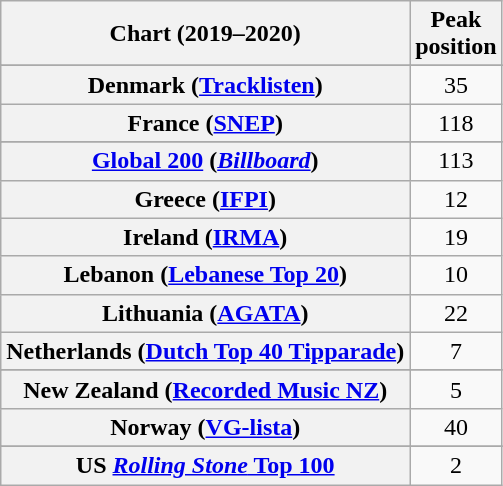<table class="wikitable sortable plainrowheaders" style="text-align:center">
<tr>
<th scope="col">Chart (2019–2020)</th>
<th scope="col">Peak<br>position</th>
</tr>
<tr>
</tr>
<tr>
</tr>
<tr>
</tr>
<tr>
</tr>
<tr>
<th scope="row">Denmark (<a href='#'>Tracklisten</a>)</th>
<td>35</td>
</tr>
<tr>
<th scope="row">France (<a href='#'>SNEP</a>)</th>
<td>118</td>
</tr>
<tr>
</tr>
<tr>
<th scope="row"><a href='#'>Global 200</a> (<em><a href='#'>Billboard</a></em>)</th>
<td>113</td>
</tr>
<tr>
<th scope="row">Greece (<a href='#'>IFPI</a>)</th>
<td>12</td>
</tr>
<tr>
<th scope="row">Ireland (<a href='#'>IRMA</a>)</th>
<td>19</td>
</tr>
<tr>
<th scope="row">Lebanon (<a href='#'>Lebanese Top 20</a>)</th>
<td>10</td>
</tr>
<tr>
<th scope="row">Lithuania (<a href='#'>AGATA</a>)</th>
<td>22</td>
</tr>
<tr>
<th scope="row">Netherlands (<a href='#'>Dutch Top 40 Tipparade</a>)</th>
<td>7</td>
</tr>
<tr>
</tr>
<tr>
<th scope="row">New Zealand (<a href='#'>Recorded Music NZ</a>)</th>
<td>5</td>
</tr>
<tr>
<th scope="row">Norway (<a href='#'>VG-lista</a>)</th>
<td>40</td>
</tr>
<tr>
</tr>
<tr>
</tr>
<tr>
</tr>
<tr>
</tr>
<tr>
</tr>
<tr>
</tr>
<tr>
</tr>
<tr>
</tr>
<tr>
</tr>
<tr>
</tr>
<tr>
</tr>
<tr>
</tr>
<tr>
</tr>
<tr>
</tr>
<tr>
<th scope="row">US <a href='#'><em>Rolling Stone</em> Top 100</a></th>
<td>2</td>
</tr>
</table>
